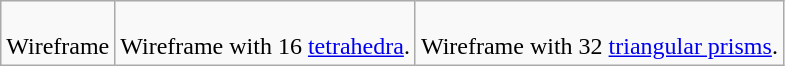<table class="wikitable">
<tr>
<td><br>Wireframe</td>
<td><br>Wireframe with 16 <a href='#'>tetrahedra</a>.</td>
<td><br>Wireframe with 32 <a href='#'>triangular prisms</a>.</td>
</tr>
</table>
